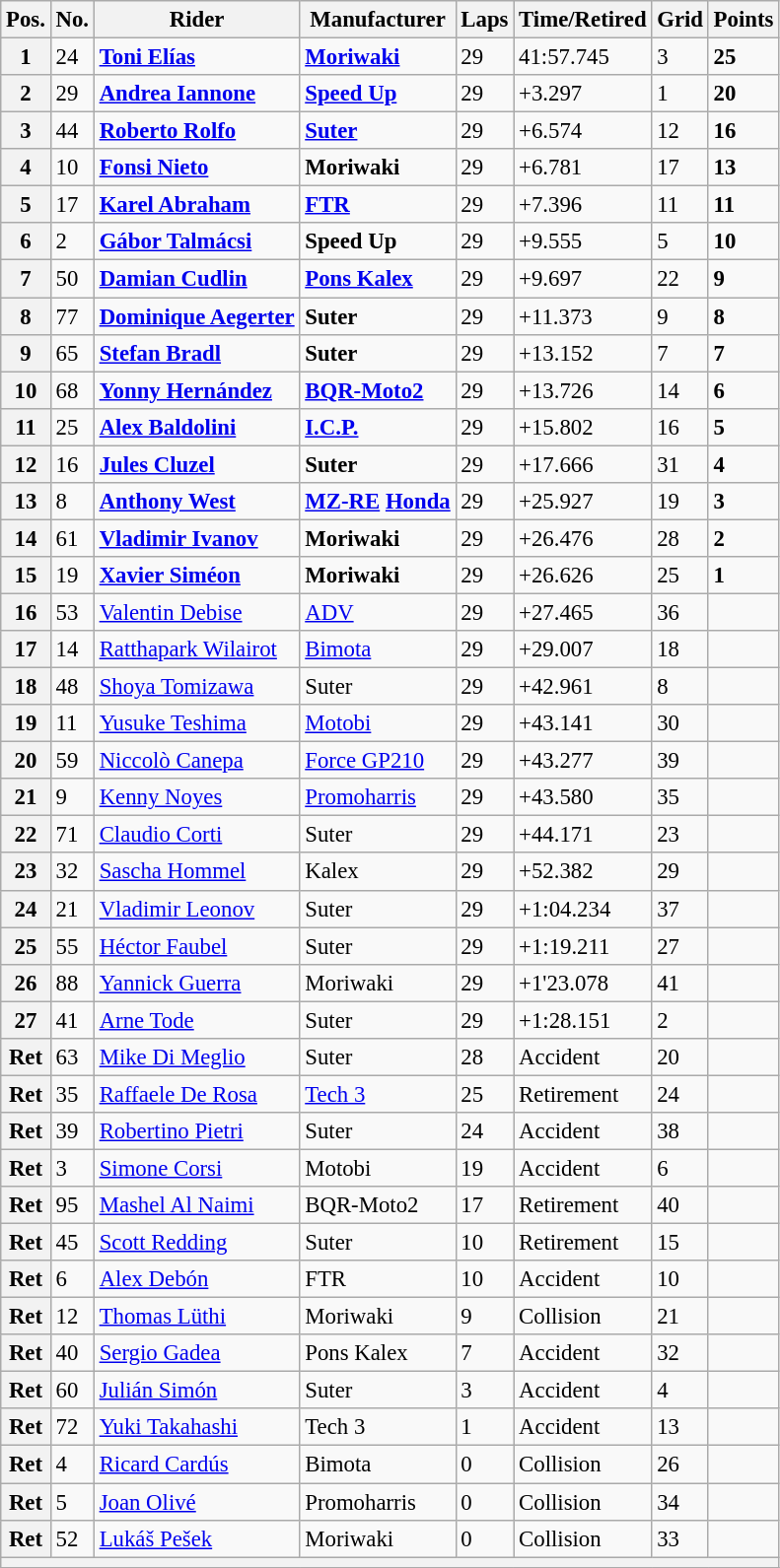<table class="wikitable" style="font-size: 95%;">
<tr>
<th>Pos.</th>
<th>No.</th>
<th>Rider</th>
<th>Manufacturer</th>
<th>Laps</th>
<th>Time/Retired</th>
<th>Grid</th>
<th>Points</th>
</tr>
<tr>
<th>1</th>
<td>24</td>
<td> <strong><a href='#'>Toni Elías</a></strong></td>
<td><strong><a href='#'>Moriwaki</a></strong></td>
<td>29</td>
<td>41:57.745</td>
<td>3</td>
<td><strong>25</strong></td>
</tr>
<tr>
<th>2</th>
<td>29</td>
<td> <strong><a href='#'>Andrea Iannone</a></strong></td>
<td><strong><a href='#'>Speed Up</a></strong></td>
<td>29</td>
<td>+3.297</td>
<td>1</td>
<td><strong>20</strong></td>
</tr>
<tr>
<th>3</th>
<td>44</td>
<td> <strong><a href='#'>Roberto Rolfo</a></strong></td>
<td><strong><a href='#'>Suter</a></strong></td>
<td>29</td>
<td>+6.574</td>
<td>12</td>
<td><strong>16</strong></td>
</tr>
<tr>
<th>4</th>
<td>10</td>
<td> <strong><a href='#'>Fonsi Nieto</a></strong></td>
<td><strong>Moriwaki</strong></td>
<td>29</td>
<td>+6.781</td>
<td>17</td>
<td><strong>13</strong></td>
</tr>
<tr>
<th>5</th>
<td>17</td>
<td> <strong><a href='#'>Karel Abraham</a></strong></td>
<td><strong><a href='#'>FTR</a></strong></td>
<td>29</td>
<td>+7.396</td>
<td>11</td>
<td><strong>11</strong></td>
</tr>
<tr>
<th>6</th>
<td>2</td>
<td> <strong><a href='#'>Gábor Talmácsi</a></strong></td>
<td><strong>Speed Up</strong></td>
<td>29</td>
<td>+9.555</td>
<td>5</td>
<td><strong>10</strong></td>
</tr>
<tr>
<th>7</th>
<td>50</td>
<td> <strong><a href='#'>Damian Cudlin</a></strong></td>
<td><strong><a href='#'>Pons Kalex</a></strong></td>
<td>29</td>
<td>+9.697</td>
<td>22</td>
<td><strong>9</strong></td>
</tr>
<tr>
<th>8</th>
<td>77</td>
<td> <strong><a href='#'>Dominique Aegerter</a></strong></td>
<td><strong>Suter</strong></td>
<td>29</td>
<td>+11.373</td>
<td>9</td>
<td><strong>8</strong></td>
</tr>
<tr>
<th>9</th>
<td>65</td>
<td> <strong><a href='#'>Stefan Bradl</a></strong></td>
<td><strong>Suter</strong></td>
<td>29</td>
<td>+13.152</td>
<td>7</td>
<td><strong>7</strong></td>
</tr>
<tr>
<th>10</th>
<td>68</td>
<td> <strong><a href='#'>Yonny Hernández</a></strong></td>
<td><strong><a href='#'>BQR-Moto2</a></strong></td>
<td>29</td>
<td>+13.726</td>
<td>14</td>
<td><strong>6</strong></td>
</tr>
<tr>
<th>11</th>
<td>25</td>
<td> <strong><a href='#'>Alex Baldolini</a></strong></td>
<td><strong><a href='#'>I.C.P.</a></strong></td>
<td>29</td>
<td>+15.802</td>
<td>16</td>
<td><strong>5</strong></td>
</tr>
<tr>
<th>12</th>
<td>16</td>
<td> <strong><a href='#'>Jules Cluzel</a></strong></td>
<td><strong>Suter</strong></td>
<td>29</td>
<td>+17.666</td>
<td>31</td>
<td><strong>4</strong></td>
</tr>
<tr>
<th>13</th>
<td>8</td>
<td> <strong><a href='#'>Anthony West</a></strong></td>
<td><strong><a href='#'>MZ-RE</a> <a href='#'>Honda</a></strong></td>
<td>29</td>
<td>+25.927</td>
<td>19</td>
<td><strong>3</strong></td>
</tr>
<tr>
<th>14</th>
<td>61</td>
<td> <strong><a href='#'>Vladimir Ivanov</a></strong></td>
<td><strong>Moriwaki</strong></td>
<td>29</td>
<td>+26.476</td>
<td>28</td>
<td><strong>2</strong></td>
</tr>
<tr>
<th>15</th>
<td>19</td>
<td> <strong><a href='#'>Xavier Siméon</a></strong></td>
<td><strong>Moriwaki</strong></td>
<td>29</td>
<td>+26.626</td>
<td>25</td>
<td><strong>1</strong></td>
</tr>
<tr>
<th>16</th>
<td>53</td>
<td> <a href='#'>Valentin Debise</a></td>
<td><a href='#'>ADV</a></td>
<td>29</td>
<td>+27.465</td>
<td>36</td>
<td></td>
</tr>
<tr>
<th>17</th>
<td>14</td>
<td> <a href='#'>Ratthapark Wilairot</a></td>
<td><a href='#'>Bimota</a></td>
<td>29</td>
<td>+29.007</td>
<td>18</td>
<td></td>
</tr>
<tr>
<th>18</th>
<td>48</td>
<td> <a href='#'>Shoya Tomizawa</a></td>
<td>Suter</td>
<td>29</td>
<td>+42.961</td>
<td>8</td>
<td></td>
</tr>
<tr>
<th>19</th>
<td>11</td>
<td> <a href='#'>Yusuke Teshima</a></td>
<td><a href='#'>Motobi</a></td>
<td>29</td>
<td>+43.141</td>
<td>30</td>
<td></td>
</tr>
<tr>
<th>20</th>
<td>59</td>
<td> <a href='#'>Niccolò Canepa</a></td>
<td><a href='#'>Force GP210</a></td>
<td>29</td>
<td>+43.277</td>
<td>39</td>
<td></td>
</tr>
<tr>
<th>21</th>
<td>9</td>
<td> <a href='#'>Kenny Noyes</a></td>
<td><a href='#'>Promoharris</a></td>
<td>29</td>
<td>+43.580</td>
<td>35</td>
<td></td>
</tr>
<tr>
<th>22</th>
<td>71</td>
<td> <a href='#'>Claudio Corti</a></td>
<td>Suter</td>
<td>29</td>
<td>+44.171</td>
<td>23</td>
<td></td>
</tr>
<tr>
<th>23</th>
<td>32</td>
<td> <a href='#'>Sascha Hommel</a></td>
<td>Kalex</td>
<td>29</td>
<td>+52.382</td>
<td>29</td>
<td></td>
</tr>
<tr>
<th>24</th>
<td>21</td>
<td> <a href='#'>Vladimir Leonov</a></td>
<td>Suter</td>
<td>29</td>
<td>+1:04.234</td>
<td>37</td>
<td></td>
</tr>
<tr>
<th>25</th>
<td>55</td>
<td> <a href='#'>Héctor Faubel</a></td>
<td>Suter</td>
<td>29</td>
<td>+1:19.211</td>
<td>27</td>
<td></td>
</tr>
<tr>
<th>26</th>
<td>88</td>
<td> <a href='#'>Yannick Guerra</a></td>
<td>Moriwaki</td>
<td>29</td>
<td>+1'23.078</td>
<td>41</td>
<td></td>
</tr>
<tr>
<th>27</th>
<td>41</td>
<td> <a href='#'>Arne Tode</a></td>
<td>Suter</td>
<td>29</td>
<td>+1:28.151</td>
<td>2</td>
<td></td>
</tr>
<tr>
<th>Ret</th>
<td>63</td>
<td> <a href='#'>Mike Di Meglio</a></td>
<td>Suter</td>
<td>28</td>
<td>Accident</td>
<td>20</td>
<td></td>
</tr>
<tr>
<th>Ret</th>
<td>35</td>
<td> <a href='#'>Raffaele De Rosa</a></td>
<td><a href='#'>Tech 3</a></td>
<td>25</td>
<td>Retirement</td>
<td>24</td>
<td></td>
</tr>
<tr>
<th>Ret</th>
<td>39</td>
<td> <a href='#'>Robertino Pietri</a></td>
<td>Suter</td>
<td>24</td>
<td>Accident</td>
<td>38</td>
<td></td>
</tr>
<tr>
<th>Ret</th>
<td>3</td>
<td> <a href='#'>Simone Corsi</a></td>
<td>Motobi</td>
<td>19</td>
<td>Accident</td>
<td>6</td>
<td></td>
</tr>
<tr>
<th>Ret</th>
<td>95</td>
<td> <a href='#'>Mashel Al Naimi</a></td>
<td>BQR-Moto2</td>
<td>17</td>
<td>Retirement</td>
<td>40</td>
<td></td>
</tr>
<tr>
<th>Ret</th>
<td>45</td>
<td> <a href='#'>Scott Redding</a></td>
<td>Suter</td>
<td>10</td>
<td>Retirement</td>
<td>15</td>
<td></td>
</tr>
<tr>
<th>Ret</th>
<td>6</td>
<td> <a href='#'>Alex Debón</a></td>
<td>FTR</td>
<td>10</td>
<td>Accident</td>
<td>10</td>
<td></td>
</tr>
<tr>
<th>Ret</th>
<td>12</td>
<td> <a href='#'>Thomas Lüthi</a></td>
<td>Moriwaki</td>
<td>9</td>
<td>Collision</td>
<td>21</td>
<td></td>
</tr>
<tr>
<th>Ret</th>
<td>40</td>
<td> <a href='#'>Sergio Gadea</a></td>
<td>Pons Kalex</td>
<td>7</td>
<td>Accident</td>
<td>32</td>
<td></td>
</tr>
<tr>
<th>Ret</th>
<td>60</td>
<td> <a href='#'>Julián Simón</a></td>
<td>Suter</td>
<td>3</td>
<td>Accident</td>
<td>4</td>
<td></td>
</tr>
<tr>
<th>Ret</th>
<td>72</td>
<td> <a href='#'>Yuki Takahashi</a></td>
<td>Tech 3</td>
<td>1</td>
<td>Accident</td>
<td>13</td>
<td></td>
</tr>
<tr>
<th>Ret</th>
<td>4</td>
<td> <a href='#'>Ricard Cardús</a></td>
<td>Bimota</td>
<td>0</td>
<td>Collision</td>
<td>26</td>
<td></td>
</tr>
<tr>
<th>Ret</th>
<td>5</td>
<td> <a href='#'>Joan Olivé</a></td>
<td>Promoharris</td>
<td>0</td>
<td>Collision</td>
<td>34</td>
<td></td>
</tr>
<tr>
<th>Ret</th>
<td>52</td>
<td> <a href='#'>Lukáš Pešek</a></td>
<td>Moriwaki</td>
<td>0</td>
<td>Collision</td>
<td>33</td>
<td></td>
</tr>
<tr>
<th colspan=8></th>
</tr>
<tr>
</tr>
</table>
